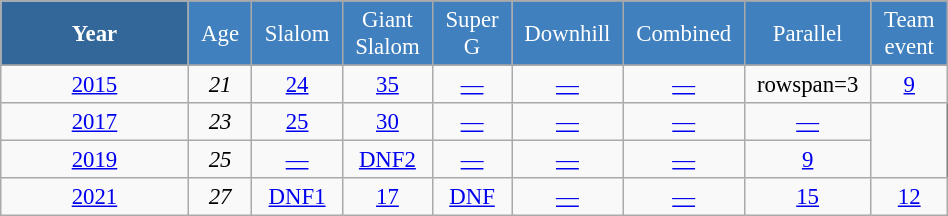<table class="wikitable" style="font-size:95%; text-align:center; border:grey solid 1px; border-collapse:collapse;" width="50%">
<tr style="background-color:#369; color:white;">
<td rowspan="2" colspan="1" width="15%"><strong>Year</strong></td>
</tr>
<tr style="background-color:#4180be; color:white;">
<td width="5%">Age</td>
<td width="5%">Slalom</td>
<td width="5%">Giant<br>Slalom</td>
<td width="5%">Super G</td>
<td width="5%">Downhill</td>
<td width="5%">Combined</td>
<td width="5%">Parallel</td>
<td width="5%">Team event</td>
</tr>
<tr style="background-color:#8CB2D8; color:white;">
</tr>
<tr>
<td><a href='#'>2015</a></td>
<td><em>21</em></td>
<td><a href='#'>24</a></td>
<td><a href='#'>35</a></td>
<td><a href='#'>—</a></td>
<td><a href='#'>—</a></td>
<td><a href='#'>—</a></td>
<td>rowspan=3 </td>
<td><a href='#'>9</a></td>
</tr>
<tr>
<td><a href='#'>2017</a></td>
<td><em>23</em></td>
<td><a href='#'>25</a></td>
<td><a href='#'>30</a></td>
<td><a href='#'>—</a></td>
<td><a href='#'>—</a></td>
<td><a href='#'>—</a></td>
<td><a href='#'>—</a></td>
</tr>
<tr>
<td><a href='#'>2019</a></td>
<td><em>25</em></td>
<td><a href='#'>—</a></td>
<td><a href='#'>DNF2</a></td>
<td><a href='#'>—</a></td>
<td><a href='#'>—</a></td>
<td><a href='#'>—</a></td>
<td><a href='#'>9</a></td>
</tr>
<tr>
<td><a href='#'>2021</a></td>
<td><em>27</em></td>
<td><a href='#'>DNF1</a></td>
<td><a href='#'>17</a></td>
<td><a href='#'>DNF</a></td>
<td><a href='#'>—</a></td>
<td><a href='#'>—</a></td>
<td><a href='#'>15</a></td>
<td><a href='#'>12</a></td>
</tr>
</table>
